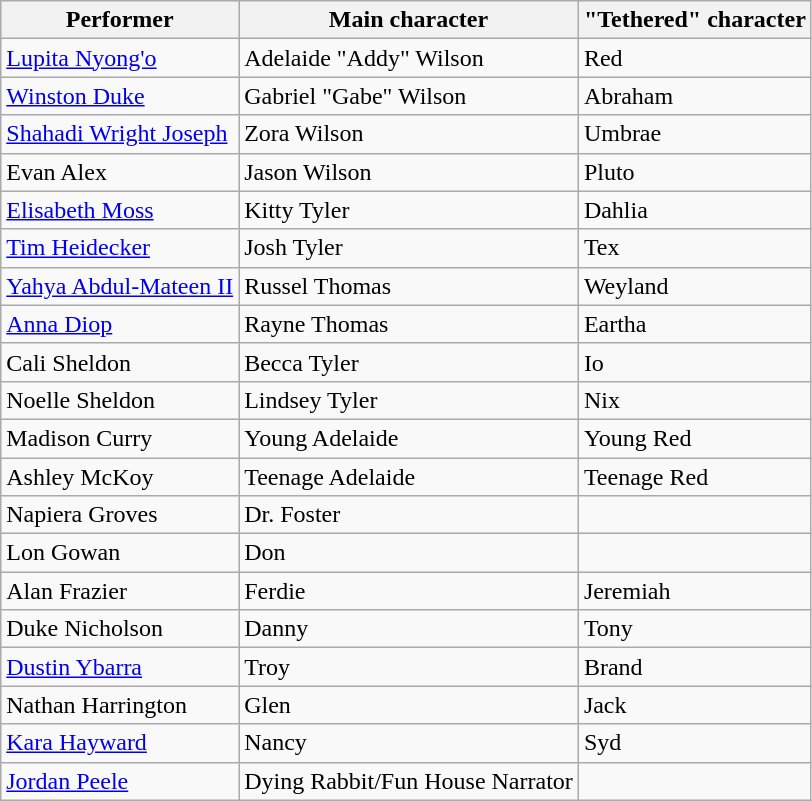<table class="wikitable table" style=>
<tr>
<th scope="col">Performer</th>
<th scope="col">Main character</th>
<th scope="col">"Tethered" character</th>
</tr>
<tr>
<td><a href='#'>Lupita Nyong'o</a></td>
<td>Adelaide "Addy" Wilson</td>
<td>Red</td>
</tr>
<tr>
<td><a href='#'>Winston Duke</a></td>
<td>Gabriel "Gabe" Wilson</td>
<td>Abraham</td>
</tr>
<tr>
<td><a href='#'>Shahadi Wright Joseph</a></td>
<td>Zora Wilson</td>
<td>Umbrae</td>
</tr>
<tr>
<td>Evan Alex</td>
<td>Jason Wilson</td>
<td>Pluto</td>
</tr>
<tr>
<td><a href='#'>Elisabeth Moss</a></td>
<td>Kitty Tyler</td>
<td>Dahlia</td>
</tr>
<tr>
<td><a href='#'>Tim Heidecker</a></td>
<td>Josh Tyler</td>
<td>Tex</td>
</tr>
<tr>
<td><a href='#'>Yahya Abdul-Mateen II</a></td>
<td>Russel Thomas</td>
<td>Weyland</td>
</tr>
<tr>
<td><a href='#'>Anna Diop</a></td>
<td>Rayne Thomas</td>
<td>Eartha</td>
</tr>
<tr>
<td>Cali Sheldon</td>
<td>Becca Tyler</td>
<td>Io</td>
</tr>
<tr>
<td>Noelle Sheldon</td>
<td>Lindsey Tyler</td>
<td>Nix</td>
</tr>
<tr>
<td>Madison Curry</td>
<td>Young Adelaide</td>
<td>Young Red</td>
</tr>
<tr>
<td>Ashley McKoy</td>
<td>Teenage Adelaide</td>
<td>Teenage Red</td>
</tr>
<tr>
<td>Napiera Groves</td>
<td>Dr. Foster</td>
<td></td>
</tr>
<tr>
<td>Lon Gowan</td>
<td>Don</td>
<td></td>
</tr>
<tr>
<td>Alan Frazier</td>
<td>Ferdie</td>
<td>Jeremiah</td>
</tr>
<tr>
<td>Duke Nicholson</td>
<td>Danny</td>
<td>Tony</td>
</tr>
<tr>
<td><a href='#'>Dustin Ybarra</a></td>
<td>Troy</td>
<td>Brand</td>
</tr>
<tr>
<td>Nathan Harrington</td>
<td>Glen</td>
<td>Jack</td>
</tr>
<tr>
<td><a href='#'>Kara Hayward</a></td>
<td>Nancy</td>
<td>Syd</td>
</tr>
<tr>
<td><a href='#'>Jordan Peele</a></td>
<td>Dying Rabbit/Fun House Narrator</td>
<td></td>
</tr>
</table>
